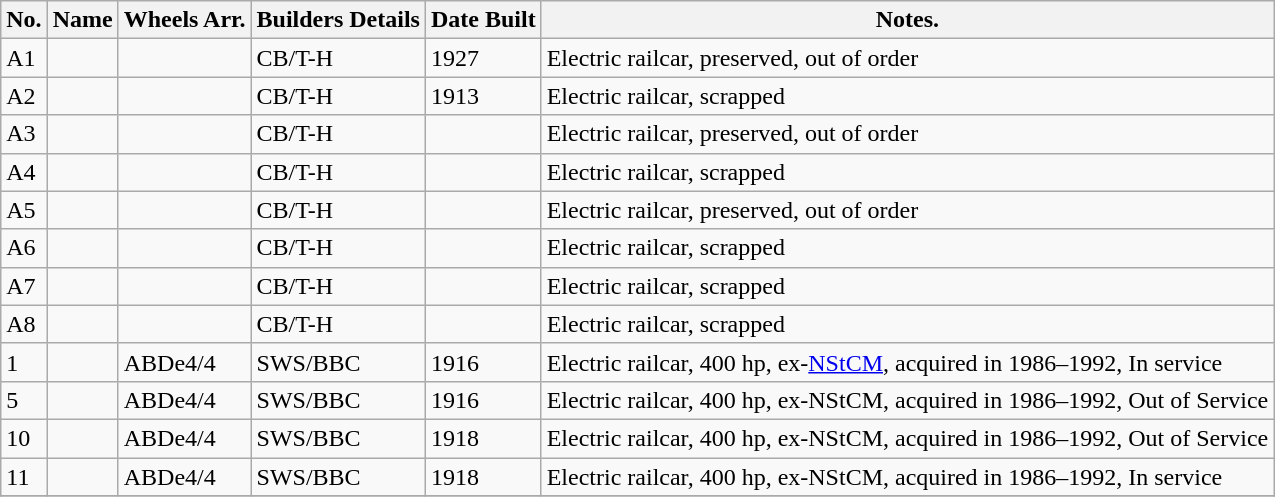<table class="wikitable">
<tr>
<th>No.</th>
<th>Name</th>
<th>Wheels Arr.</th>
<th>Builders Details</th>
<th>Date Built</th>
<th>Notes.</th>
</tr>
<tr>
<td>A1</td>
<td></td>
<td></td>
<td>CB/T-H</td>
<td>1927</td>
<td>Electric railcar, preserved, out of order</td>
</tr>
<tr>
<td>A2</td>
<td></td>
<td></td>
<td>CB/T-H</td>
<td>1913</td>
<td>Electric railcar, scrapped</td>
</tr>
<tr>
<td>A3</td>
<td></td>
<td></td>
<td>CB/T-H</td>
<td></td>
<td>Electric railcar, preserved, out of order</td>
</tr>
<tr>
<td>A4</td>
<td></td>
<td></td>
<td>CB/T-H</td>
<td></td>
<td>Electric railcar, scrapped</td>
</tr>
<tr>
<td>A5</td>
<td></td>
<td></td>
<td>CB/T-H</td>
<td></td>
<td>Electric railcar, preserved, out of order</td>
</tr>
<tr>
<td>A6</td>
<td></td>
<td></td>
<td>CB/T-H</td>
<td></td>
<td>Electric railcar, scrapped</td>
</tr>
<tr>
<td>A7</td>
<td></td>
<td></td>
<td>CB/T-H</td>
<td></td>
<td>Electric railcar, scrapped</td>
</tr>
<tr>
<td>A8</td>
<td></td>
<td></td>
<td>CB/T-H</td>
<td></td>
<td>Electric railcar, scrapped</td>
</tr>
<tr>
<td>1</td>
<td></td>
<td>ABDe4/4</td>
<td>SWS/BBC</td>
<td>1916</td>
<td>Electric railcar, 400 hp, ex-<a href='#'>NStCM</a>, acquired in 1986–1992, In service</td>
</tr>
<tr>
<td>5</td>
<td></td>
<td>ABDe4/4</td>
<td>SWS/BBC</td>
<td>1916</td>
<td>Electric railcar, 400 hp, ex-NStCM, acquired in 1986–1992, Out of Service</td>
</tr>
<tr>
<td>10</td>
<td></td>
<td>ABDe4/4</td>
<td>SWS/BBC</td>
<td>1918</td>
<td>Electric railcar, 400 hp, ex-NStCM, acquired in 1986–1992, Out of Service</td>
</tr>
<tr>
<td>11</td>
<td></td>
<td>ABDe4/4</td>
<td>SWS/BBC</td>
<td>1918</td>
<td>Electric railcar, 400 hp, ex-NStCM, acquired in 1986–1992, In service</td>
</tr>
<tr>
</tr>
</table>
